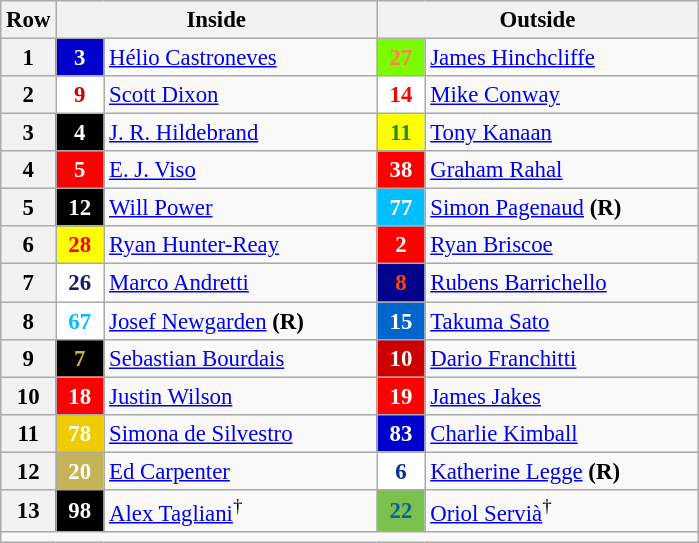<table class="wikitable" style="font-size: 95%;">
<tr>
<th>Row</th>
<th colspan=2>Inside</th>
<th colspan=2>Outside</th>
</tr>
<tr>
<th>1</th>
<td style="background:mediumblue; color:white;" align=center width="25"><strong>3</strong></td>
<td width="175"> <a href='#'>Hélio Castroneves</a></td>
<td style="background:lawngreen; color:coral;" align=center width="25"><strong>27</strong></td>
<td width="175"> <a href='#'>James Hinchcliffe</a></td>
</tr>
<tr>
<th>2</th>
<td style="background:white; color:#CC0000;" align="center"><strong>9</strong></td>
<td> <a href='#'>Scott Dixon</a></td>
<td style="background:white; color:red;" align="center"><strong>14</strong></td>
<td> <a href='#'>Mike Conway</a></td>
</tr>
<tr>
<th>3</th>
<td style="background:black; color:white;" align="center"><strong>4</strong></td>
<td> <a href='#'>J. R. Hildebrand</a></td>
<td style="background:yellow; color:forestgreen;" align="center"><strong>11</strong></td>
<td> <a href='#'>Tony Kanaan</a></td>
</tr>
<tr>
<th>4</th>
<td style="background:red; color:white;" align="center"><strong>5</strong></td>
<td> <a href='#'>E. J. Viso</a></td>
<td style="background:red; color:white;" align="center"><strong>38</strong></td>
<td> <a href='#'>Graham Rahal</a></td>
</tr>
<tr>
<th>5</th>
<td style="background:black; color:white;" align="center"><strong>12</strong></td>
<td width="175"> <a href='#'>Will Power</a></td>
<td style="background:deepskyblue; color:white;" align="center"><strong>77</strong></td>
<td> <a href='#'>Simon Pagenaud</a> <strong>(R)</strong></td>
</tr>
<tr>
<th>6</th>
<td style="background:yellow; color:red;" align="center"><strong>28</strong></td>
<td> <a href='#'>Ryan Hunter-Reay</a></td>
<td style="background:red; color:white;" align="center"><strong>2</strong></td>
<td> <a href='#'>Ryan Briscoe</a></td>
</tr>
<tr>
<th>7</th>
<td style="background:white; color:midnightblue;" align="center"><strong>26</strong></td>
<td> <a href='#'>Marco Andretti</a></td>
<td style="background:darkblue; color:#FF4500;" align="center"><strong>8</strong></td>
<td> <a href='#'>Rubens Barrichello</a></td>
</tr>
<tr>
<th>8</th>
<td style="background:white; color:deepskyblue;" align="center"><strong>67</strong></td>
<td> <a href='#'>Josef Newgarden</a> <strong>(R)</strong></td>
<td style="background:#0066CC; color:white;" align="center"><strong>15</strong></td>
<td> <a href='#'>Takuma Sato</a></td>
</tr>
<tr>
<th>9</th>
<td style="background:black; color:#D4AF37;" align="center"><strong>7</strong></td>
<td> <a href='#'>Sebastian Bourdais</a></td>
<td style="background:#CC0000; color:white;" align=center><strong>10</strong></td>
<td> <a href='#'>Dario Franchitti</a></td>
</tr>
<tr>
<th>10</th>
<td style="background:red; color:white;" align=center><strong>18</strong></td>
<td> <a href='#'>Justin Wilson</a></td>
<td style="background:red; color:white;" align="center"><strong>19</strong></td>
<td> <a href='#'>James Jakes</a></td>
</tr>
<tr>
<th>11</th>
<td style="background:#EFCC00; color:white;" align="center"><strong>78</strong></td>
<td> <a href='#'>Simona de Silvestro</a></td>
<td style="background:mediumblue; color:white;" align="center"><strong>83</strong></td>
<td> <a href='#'>Charlie Kimball</a></td>
</tr>
<tr>
<th>12</th>
<td style="background:#C5B358; color:white;" align="center"><strong>20</strong></td>
<td> <a href='#'>Ed Carpenter</a></td>
<td style="background:white; color:#003399;" align="center"><strong>6</strong></td>
<td> <a href='#'>Katherine Legge</a> <strong>(R)</strong></td>
</tr>
<tr>
<th>13</th>
<td style="background:black; color:white;" align="center"><strong>98</strong></td>
<td> <a href='#'>Alex Tagliani</a><sup>†</sup></td>
<td style="background:#79C24E; color:#105F9A;" align="center"><strong>22</strong></td>
<td> <a href='#'>Oriol Servià</a><sup>†</sup></td>
</tr>
<tr>
<td colspan=5></td>
</tr>
</table>
